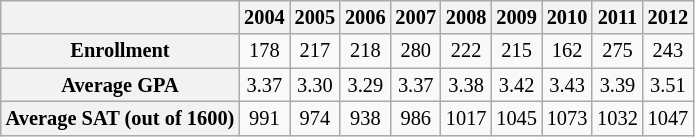<table style="text-align:center; float:left; font-size:85%; margin-left:2em; margin:auto;"  class="wikitable">
<tr>
<th></th>
<th>2004</th>
<th>2005</th>
<th>2006</th>
<th>2007</th>
<th>2008</th>
<th>2009</th>
<th>2010</th>
<th>2011</th>
<th>2012</th>
</tr>
<tr>
<th>Enrollment</th>
<td>178</td>
<td>217</td>
<td>218</td>
<td>280</td>
<td>222</td>
<td>215</td>
<td>162</td>
<td>275</td>
<td>243</td>
</tr>
<tr>
<th>Average GPA</th>
<td>3.37</td>
<td>3.30</td>
<td>3.29</td>
<td>3.37</td>
<td>3.38</td>
<td>3.42</td>
<td>3.43</td>
<td>3.39</td>
<td>3.51</td>
</tr>
<tr>
<th>Average SAT (out of 1600)</th>
<td>991</td>
<td>974</td>
<td>938</td>
<td>986</td>
<td>1017</td>
<td>1045</td>
<td>1073</td>
<td>1032</td>
<td>1047</td>
</tr>
</table>
